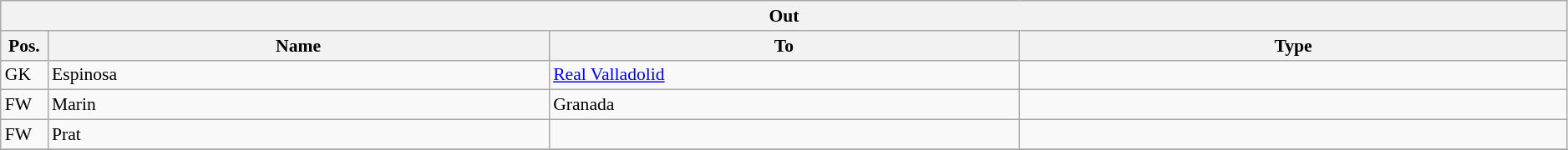<table class="wikitable" style="font-size:90%;width:99%;">
<tr>
<th colspan="4">Out</th>
</tr>
<tr>
<th width=3%>Pos.</th>
<th width=32%>Name</th>
<th width=30%>To</th>
<th width=35%>Type</th>
</tr>
<tr>
<td>GK</td>
<td>Espinosa</td>
<td><a href='#'>Real Valladolid</a></td>
<td></td>
</tr>
<tr>
<td>FW</td>
<td>Marin</td>
<td>Granada</td>
<td></td>
</tr>
<tr>
<td>FW</td>
<td>Prat</td>
<td></td>
<td></td>
</tr>
<tr>
</tr>
</table>
